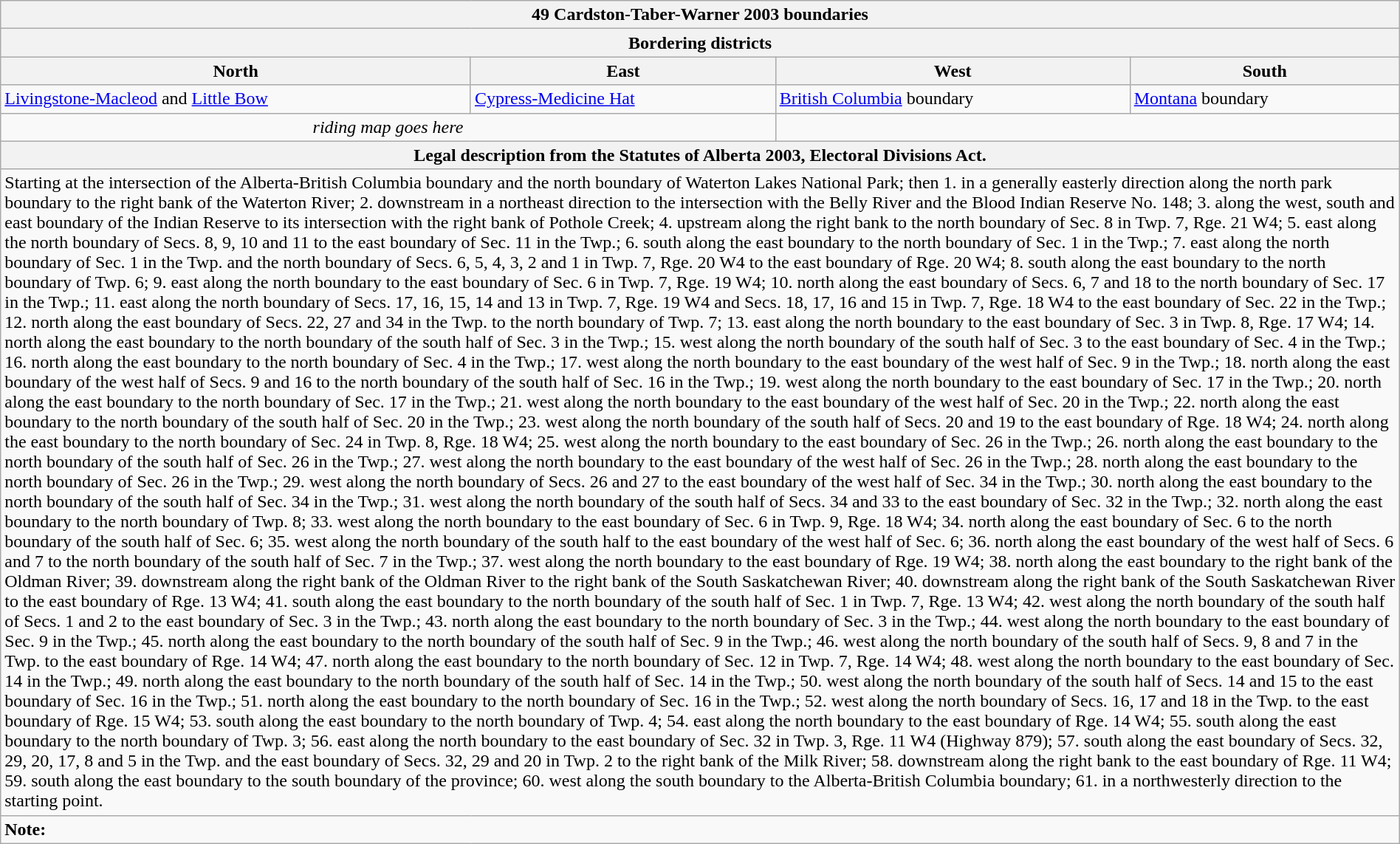<table class="wikitable collapsible collapsed" style="width:100%;">
<tr>
<th colspan=4>49 Cardston-Taber-Warner 2003 boundaries</th>
</tr>
<tr>
<th colspan=4>Bordering districts</th>
</tr>
<tr>
<th>North</th>
<th>East</th>
<th>West</th>
<th>South</th>
</tr>
<tr>
<td><a href='#'>Livingstone-Macleod</a> and <a href='#'>Little Bow</a></td>
<td><a href='#'>Cypress-Medicine Hat</a></td>
<td><a href='#'>British Columbia</a> boundary</td>
<td><a href='#'>Montana</a> boundary</td>
</tr>
<tr>
<td colspan=2 align=center><em>riding map goes here</em></td>
<td colspan=2 align=center></td>
</tr>
<tr>
<th colspan=4>Legal description from the Statutes of Alberta 2003, Electoral Divisions Act.</th>
</tr>
<tr>
<td colspan=4>Starting at the intersection of the Alberta-British Columbia boundary and the north boundary of Waterton Lakes National Park; then 1. in a generally easterly direction along the north park boundary to the right bank of the Waterton River; 2. downstream in a northeast direction to the intersection with the Belly River and the Blood Indian Reserve No. 148; 3. along the west, south and east boundary of the Indian Reserve to its intersection with the right bank of Pothole Creek; 4. upstream along the right bank to the north boundary of Sec. 8 in Twp. 7, Rge. 21 W4; 5. east along the north boundary of Secs. 8, 9, 10 and 11 to the east boundary of Sec. 11 in the Twp.; 6. south along the east boundary to the north boundary of Sec. 1 in the Twp.; 7. east along the north boundary of Sec. 1 in the Twp. and the north boundary of Secs. 6, 5, 4, 3, 2 and 1 in Twp. 7, Rge. 20 W4 to the east boundary of Rge. 20 W4; 8. south along the east boundary to the north boundary of Twp. 6; 9. east along the north boundary to the east boundary of Sec. 6 in Twp. 7, Rge. 19 W4; 10. north along the east boundary of Secs. 6, 7 and 18 to the north boundary of Sec. 17 in the Twp.; 11. east along the north boundary of Secs. 17, 16, 15, 14 and 13 in Twp. 7, Rge. 19 W4 and Secs. 18, 17, 16 and 15 in Twp. 7, Rge. 18 W4 to the east boundary of Sec. 22 in the Twp.; 12. north along the east boundary of Secs. 22, 27 and 34 in the Twp. to the north boundary of Twp. 7; 13. east along the north boundary to the east boundary of Sec. 3 in Twp. 8, Rge. 17 W4; 14. north along the east boundary to the north boundary of the south half of Sec. 3 in the Twp.; 15. west along the north boundary of the south half of Sec. 3 to the east boundary of Sec. 4 in the Twp.; 16. north along the east boundary to the north boundary of Sec. 4 in the Twp.; 17. west along the north boundary to the east boundary of the west half of Sec. 9 in the Twp.; 18. north along the east boundary of the west half of Secs. 9 and 16 to the north boundary of the south half of Sec. 16 in the Twp.; 19. west along the north boundary to the east boundary of Sec. 17 in the Twp.; 20. north along the east boundary to the north boundary of Sec. 17 in the Twp.; 21. west along the north boundary to the east boundary of the west half of Sec. 20 in the Twp.; 22. north along the east boundary to the north boundary of the south half of Sec. 20 in the Twp.; 23. west along the north boundary of the south half of Secs. 20 and 19 to the east boundary of Rge. 18 W4; 24. north along the east boundary to the north boundary of Sec. 24 in Twp. 8, Rge. 18 W4; 25. west along the north boundary to the east boundary of Sec. 26 in the Twp.; 26. north along the east boundary to the north boundary of the south half of Sec. 26 in the Twp.; 27. west along the north boundary to the east boundary of the west half of Sec. 26 in the Twp.; 28. north along the east boundary to the north boundary of Sec. 26 in the Twp.; 29. west along the north boundary of Secs. 26 and 27 to the east boundary of the west half of Sec. 34 in the Twp.; 30. north along the east boundary to the north boundary of the south half of Sec. 34 in the Twp.; 31. west along the north boundary of the south half of Secs. 34 and 33 to the east boundary of Sec. 32 in the Twp.; 32. north along the east boundary to the north boundary of Twp. 8; 33. west along the north boundary to the east boundary of Sec. 6 in Twp. 9, Rge. 18 W4; 34. north along the east boundary of Sec. 6 to the north boundary of the south half of Sec. 6; 35. west along the north boundary of the south half to the east boundary of the west half of Sec. 6; 36. north along the east boundary of the west half of Secs. 6 and 7 to the north boundary of the south half of Sec. 7 in the Twp.; 37. west along the north boundary to the east boundary of Rge. 19 W4; 38. north along the east boundary to the right bank of the Oldman River; 39. downstream along the right bank of the Oldman River to the right bank of the South Saskatchewan River; 40. downstream along the right bank of the South Saskatchewan River to the east boundary of Rge. 13 W4; 41. south along the east boundary to the north boundary of the south half of Sec. 1 in Twp. 7, Rge. 13 W4; 42. west along the north boundary of the south half of Secs. 1 and 2 to the east boundary of Sec. 3 in the Twp.; 43. north along the east boundary to the north boundary of Sec. 3 in the Twp.; 44. west along the north boundary to the east boundary of Sec. 9 in the Twp.; 45. north along the east boundary to the north boundary of the south half of Sec. 9 in the Twp.; 46. west along the north boundary of the south half of Secs. 9, 8 and 7 in the Twp. to the east boundary of Rge. 14 W4; 47. north along the east boundary to the north boundary of Sec. 12 in Twp. 7, Rge. 14 W4; 48. west along the north boundary to the east boundary of Sec. 14 in the Twp.; 49. north along the east boundary to the north boundary of the south half of Sec. 14 in the Twp.; 50. west along the north boundary of the south half of Secs. 14 and 15 to the east boundary of Sec. 16 in the Twp.; 51. north along the east boundary to the north boundary of Sec. 16 in the Twp.; 52. west along the north boundary of Secs. 16, 17 and 18 in the Twp. to the east boundary of Rge. 15 W4; 53. south along the east boundary to the north boundary of Twp. 4; 54. east along the north boundary to the east boundary of Rge. 14 W4; 55. south along the east boundary to the north boundary of Twp. 3; 56. east along the north boundary to the east boundary of Sec. 32 in Twp. 3, Rge. 11 W4 (Highway 879); 57. south along the east boundary of Secs. 32, 29, 20, 17, 8 and 5 in the Twp. and the east boundary of Secs. 32, 29 and 20 in Twp. 2 to the right bank of the Milk River; 58. downstream along the right bank to the east boundary of Rge. 11 W4; 59. south along the east boundary to the south boundary of the province; 60. west along the south boundary to the Alberta-British Columbia boundary; 61. in a northwesterly direction to the starting point.</td>
</tr>
<tr>
<td colspan=4><strong>Note:</strong></td>
</tr>
</table>
